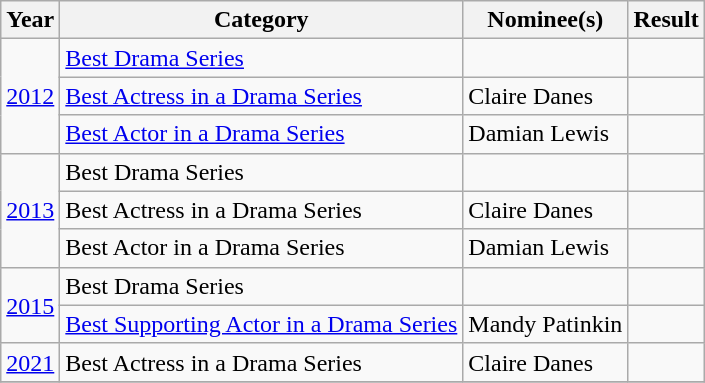<table class="wikitable">
<tr>
<th>Year</th>
<th>Category</th>
<th>Nominee(s)</th>
<th>Result</th>
</tr>
<tr>
<td rowspan="3"><a href='#'>2012</a></td>
<td><a href='#'>Best Drama Series</a></td>
<td></td>
<td></td>
</tr>
<tr>
<td><a href='#'>Best Actress in a Drama Series</a></td>
<td>Claire Danes</td>
<td></td>
</tr>
<tr>
<td><a href='#'>Best Actor in a Drama Series</a></td>
<td>Damian Lewis</td>
<td></td>
</tr>
<tr>
<td rowspan="3"><a href='#'>2013</a></td>
<td>Best Drama Series</td>
<td></td>
<td></td>
</tr>
<tr>
<td>Best Actress in a Drama Series</td>
<td>Claire Danes</td>
<td></td>
</tr>
<tr>
<td>Best Actor in a Drama Series</td>
<td>Damian Lewis</td>
<td></td>
</tr>
<tr>
<td rowspan="2"><a href='#'>2015</a></td>
<td>Best Drama Series</td>
<td></td>
<td></td>
</tr>
<tr>
<td><a href='#'>Best Supporting Actor in a Drama Series</a></td>
<td>Mandy Patinkin</td>
<td></td>
</tr>
<tr>
<td><a href='#'>2021</a></td>
<td>Best Actress in a Drama Series</td>
<td>Claire Danes</td>
<td></td>
</tr>
<tr>
</tr>
</table>
